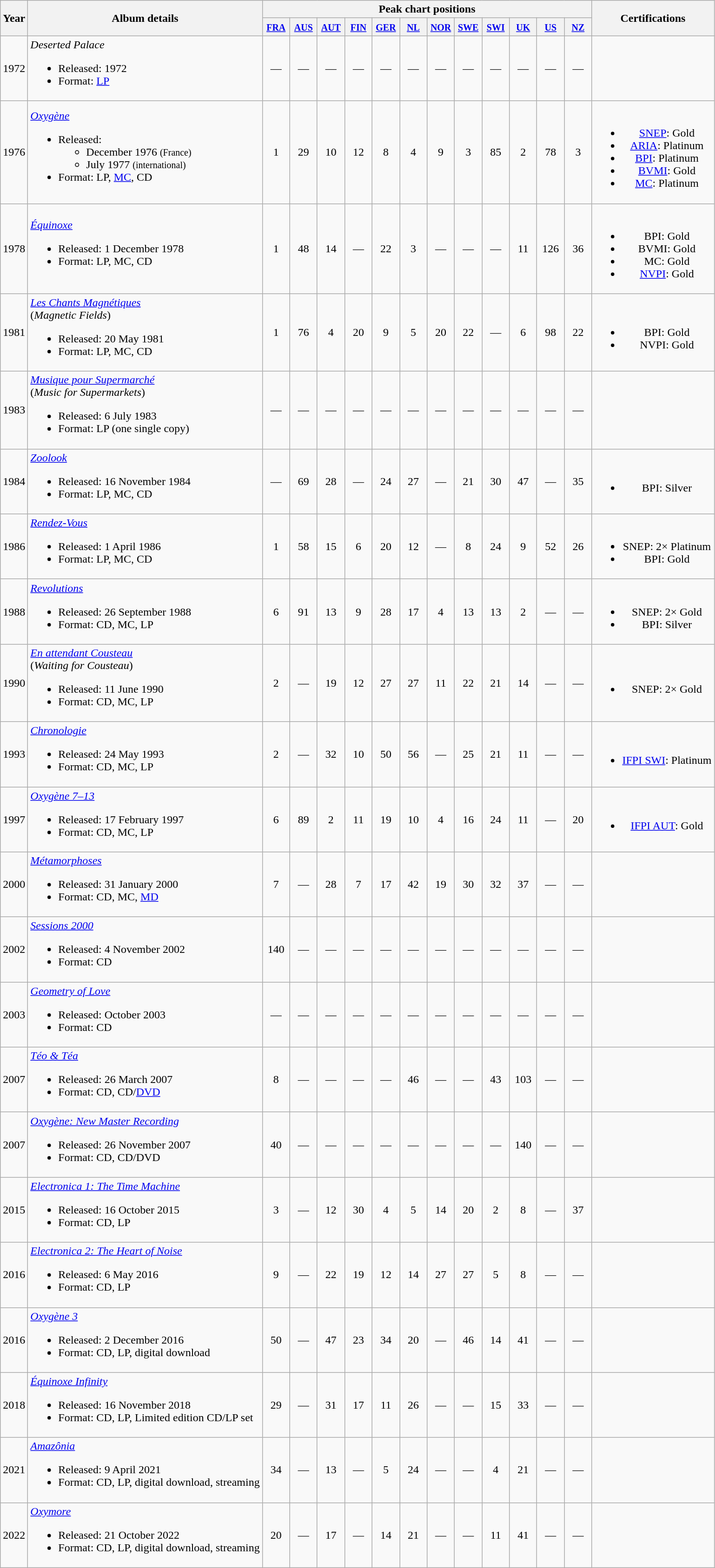<table class="wikitable" style="text-align:center;">
<tr>
<th scope="col" rowspan="2">Year</th>
<th scope="col" rowspan="2">Album details</th>
<th scope="col" colspan="12">Peak chart positions</th>
<th scope="col" rowspan="2">Certifications</th>
</tr>
<tr>
<th style="width:2em"><small><a href='#'>FRA</a></small><br></th>
<th style="width:2em"><small><a href='#'>AUS</a></small><br></th>
<th style="width:2em"><small><a href='#'>AUT</a></small><br></th>
<th style="width:2em"><small><a href='#'>FIN</a></small><br></th>
<th style="width:2em"><small><a href='#'>GER</a></small><br></th>
<th style="width:2em"><small><a href='#'>NL</a></small><br></th>
<th style="width:2em"><small><a href='#'>NOR</a></small><br></th>
<th style="width:2em"><small><a href='#'>SWE</a></small><br></th>
<th style="width:2em"><small><a href='#'>SWI</a></small><br></th>
<th style="width:2em"><small><a href='#'>UK</a></small><br></th>
<th style="width:2em"><small><a href='#'>US</a></small><br></th>
<th style="width:2em"><small><a href='#'>NZ</a></small><br></th>
</tr>
<tr>
<td>1972</td>
<td style="text-align:left;"><em>Deserted Palace</em><br><ul><li>Released: 1972</li><li>Format: <a href='#'>LP</a></li></ul></td>
<td align="center">—</td>
<td align="center">—</td>
<td align="center">—</td>
<td align="center">—</td>
<td align="center">—</td>
<td align="center">—</td>
<td align="center">—</td>
<td align="center">—</td>
<td align="center">—</td>
<td align="center">—</td>
<td align="center">—</td>
<td align="center">—</td>
<td></td>
</tr>
<tr>
<td>1976</td>
<td style="text-align:left;"><em><a href='#'>Oxygène</a></em><br><ul><li>Released:<ul><li>December 1976 <small>(France)</small></li><li>July 1977 <small>(international)</small></li></ul></li><li>Format: LP, <a href='#'>MC</a>, CD</li></ul></td>
<td align="center">1</td>
<td align="center">29</td>
<td align="center">10</td>
<td align="center">12</td>
<td align="center">8</td>
<td align="center">4</td>
<td align="center">9</td>
<td align="center">3</td>
<td align="center">85</td>
<td align="center">2</td>
<td align="center">78</td>
<td align="center">3</td>
<td><br><ul><li><a href='#'>SNEP</a>: Gold</li><li><a href='#'>ARIA</a>: Platinum</li><li><a href='#'>BPI</a>: Platinum</li><li><a href='#'>BVMI</a>: Gold</li><li><a href='#'>MC</a>: Platinum</li></ul></td>
</tr>
<tr>
<td>1978</td>
<td style="text-align:left;"><em><a href='#'>Équinoxe</a></em><br><ul><li>Released: 1 December 1978</li><li>Format: LP, MC, CD</li></ul></td>
<td align="center">1</td>
<td align="center">48</td>
<td align="center">14</td>
<td align="center">—</td>
<td align="center">22</td>
<td align="center">3</td>
<td align="center">—</td>
<td align="center">—</td>
<td align="center">—</td>
<td align="center">11</td>
<td align="center">126</td>
<td align="center">36</td>
<td><br><ul><li>BPI: Gold</li><li>BVMI: Gold</li><li>MC: Gold</li><li><a href='#'>NVPI</a>: Gold</li></ul></td>
</tr>
<tr>
<td>1981</td>
<td style="text-align:left;"><em><a href='#'>Les Chants Magnétiques</a></em><br> (<em>Magnetic Fields</em>)<br><ul><li>Released: 20 May 1981</li><li>Format: LP, MC, CD</li></ul></td>
<td align="center">1</td>
<td align="center">76</td>
<td align="center">4</td>
<td align="center">20</td>
<td align="center">9</td>
<td align="center">5</td>
<td align="center">20</td>
<td align="center">22</td>
<td align="center">—</td>
<td align="center">6</td>
<td align="center">98</td>
<td align="center">22</td>
<td><br><ul><li>BPI: Gold</li><li>NVPI: Gold</li></ul></td>
</tr>
<tr>
<td>1983</td>
<td style="text-align:left;"><em><a href='#'>Musique pour Supermarché</a></em><br> (<em>Music for Supermarkets</em>)<br><ul><li>Released: 6 July 1983</li><li>Format: LP (one single copy)</li></ul></td>
<td align="center">—</td>
<td align="center">—</td>
<td align="center">—</td>
<td align="center">—</td>
<td align="center">—</td>
<td align="center">—</td>
<td align="center">—</td>
<td align="center">—</td>
<td align="center">—</td>
<td align="center">—</td>
<td align="center">—</td>
<td align="center">—</td>
<td></td>
</tr>
<tr>
<td>1984</td>
<td style="text-align:left;"><em><a href='#'>Zoolook</a></em><br><ul><li>Released: 16 November 1984</li><li>Format: LP, MC, CD</li></ul></td>
<td align="center">—</td>
<td align="center">69</td>
<td align="center">28</td>
<td align="center">—</td>
<td align="center">24</td>
<td align="center">27</td>
<td align="center">—</td>
<td align="center">21</td>
<td align="center">30</td>
<td align="center">47</td>
<td align="center">—</td>
<td align="center">35</td>
<td><br><ul><li>BPI: Silver</li></ul></td>
</tr>
<tr>
<td>1986</td>
<td style="text-align:left;"><em><a href='#'>Rendez-Vous</a></em><br><ul><li>Released: 1 April 1986</li><li>Format: LP, MC, CD</li></ul></td>
<td align="center">1</td>
<td align="center">58</td>
<td align="center">15</td>
<td align="center">6</td>
<td align="center">20</td>
<td align="center">12</td>
<td align="center">—</td>
<td align="center">8</td>
<td align="center">24</td>
<td align="center">9</td>
<td align="center">52</td>
<td align="center">26</td>
<td><br><ul><li>SNEP: 2× Platinum</li><li>BPI: Gold</li></ul></td>
</tr>
<tr>
<td>1988</td>
<td style="text-align:left;"><em><a href='#'>Revolutions</a></em><br><ul><li>Released: 26 September 1988</li><li>Format: CD, MC, LP</li></ul></td>
<td align="center">6</td>
<td align="center">91</td>
<td align="center">13</td>
<td align="center">9</td>
<td align="center">28</td>
<td align="center">17</td>
<td align="center">4</td>
<td align="center">13</td>
<td align="center">13</td>
<td align="center">2</td>
<td align="center">—</td>
<td align="center">—</td>
<td><br><ul><li>SNEP: 2× Gold</li><li>BPI: Silver</li></ul></td>
</tr>
<tr>
<td>1990</td>
<td style="text-align:left;"><em><a href='#'>En attendant Cousteau</a></em><br> (<em>Waiting for Cousteau</em>)<br><ul><li>Released: 11 June 1990</li><li>Format: CD, MC, LP</li></ul></td>
<td align="center">2</td>
<td align="center">—</td>
<td align="center">19</td>
<td align="center">12</td>
<td align="center">27</td>
<td align="center">27</td>
<td align="center">11</td>
<td align="center">22</td>
<td align="center">21</td>
<td align="center">14</td>
<td align="center">—</td>
<td align="center">—</td>
<td><br><ul><li>SNEP: 2× Gold</li></ul></td>
</tr>
<tr>
<td>1993</td>
<td style="text-align:left;"><em><a href='#'>Chronologie</a></em><br><ul><li>Released: 24 May 1993</li><li>Format: CD, MC, LP</li></ul></td>
<td align="center">2</td>
<td align="center">—</td>
<td align="center">32</td>
<td align="center">10</td>
<td align="center">50</td>
<td align="center">56</td>
<td align="center">—</td>
<td align="center">25</td>
<td align="center">21</td>
<td align="center">11</td>
<td align="center">—</td>
<td align="center">—</td>
<td><br><ul><li><a href='#'>IFPI SWI</a>: Platinum</li></ul></td>
</tr>
<tr>
<td>1997</td>
<td style="text-align:left;"><em><a href='#'>Oxygène 7–13</a></em><br><ul><li>Released: 17 February 1997</li><li>Format: CD, MC, LP</li></ul></td>
<td align="center">6</td>
<td align="center">89</td>
<td align="center">2</td>
<td align="center">11</td>
<td align="center">19</td>
<td align="center">10</td>
<td align="center">4</td>
<td align="center">16</td>
<td align="center">24</td>
<td align="center">11</td>
<td align="center">—</td>
<td align="center">20</td>
<td><br><ul><li><a href='#'>IFPI AUT</a>: Gold</li></ul></td>
</tr>
<tr>
<td>2000</td>
<td style="text-align:left;"><em><a href='#'>Métamorphoses</a></em><br><ul><li>Released: 31 January 2000</li><li>Format: CD, MC, <a href='#'>MD</a></li></ul></td>
<td align="center">7</td>
<td align="center">—</td>
<td align="center">28</td>
<td align="center">7</td>
<td align="center">17</td>
<td align="center">42</td>
<td align="center">19</td>
<td align="center">30</td>
<td align="center">32</td>
<td align="center">37</td>
<td align="center">—</td>
<td align="center">—</td>
<td></td>
</tr>
<tr>
<td>2002</td>
<td style="text-align:left;"><em><a href='#'>Sessions 2000</a></em><br><ul><li>Released: 4 November 2002</li><li>Format: CD</li></ul></td>
<td align="center">140</td>
<td align="center">—</td>
<td align="center">—</td>
<td align="center">—</td>
<td align="center">—</td>
<td align="center">—</td>
<td align="center">—</td>
<td align="center">—</td>
<td align="center">—</td>
<td align="center">—</td>
<td align="center">—</td>
<td align="center">—</td>
<td></td>
</tr>
<tr>
<td>2003</td>
<td style="text-align:left;"><em><a href='#'>Geometry of Love</a></em><br><ul><li>Released: October 2003</li><li>Format: CD</li></ul></td>
<td align="center">—</td>
<td align="center">—</td>
<td align="center">—</td>
<td align="center">—</td>
<td align="center">—</td>
<td align="center">—</td>
<td align="center">—</td>
<td align="center">—</td>
<td align="center">—</td>
<td align="center">—</td>
<td align="center">—</td>
<td align="center">—</td>
<td></td>
</tr>
<tr>
<td>2007</td>
<td style="text-align:left;"><em><a href='#'>Téo & Téa</a></em><br><ul><li>Released: 26 March 2007</li><li>Format: CD, CD/<a href='#'>DVD</a></li></ul></td>
<td align="center">8</td>
<td align="center">—</td>
<td align="center">—</td>
<td align="center">—</td>
<td align="center">—</td>
<td align="center">46</td>
<td align="center">—</td>
<td align="center">—</td>
<td align="center">43</td>
<td align="center">103</td>
<td align="center">—</td>
<td align="center">—</td>
<td></td>
</tr>
<tr>
<td>2007</td>
<td style="text-align:left;"><em><a href='#'>Oxygène: New Master Recording</a></em><br><ul><li>Released: 26 November 2007</li><li>Format: CD, CD/DVD</li></ul></td>
<td align="center">40</td>
<td align="center">—</td>
<td align="center">—</td>
<td align="center">—</td>
<td align="center">—</td>
<td align="center">—</td>
<td align="center">—</td>
<td align="center">—</td>
<td align="center">—</td>
<td align="center">140</td>
<td align="center">—</td>
<td align="center">—</td>
<td></td>
</tr>
<tr>
<td>2015</td>
<td style="text-align:left;"><em><a href='#'>Electronica 1: The Time Machine</a></em><br><ul><li>Released: 16 October 2015</li><li>Format: CD, LP</li></ul></td>
<td align="center">3</td>
<td align="center">—</td>
<td align="center">12</td>
<td align="center">30</td>
<td align="center">4</td>
<td align="center">5</td>
<td align="center">14</td>
<td align="center">20</td>
<td align="center">2</td>
<td align="center">8</td>
<td align="center">—</td>
<td align="center">37</td>
<td></td>
</tr>
<tr>
<td>2016</td>
<td style="text-align:left;"><em><a href='#'>Electronica 2: The Heart of Noise</a></em><br><ul><li>Released: 6 May 2016</li><li>Format: CD, LP</li></ul></td>
<td align="center">9</td>
<td align="center">—</td>
<td align="center">22</td>
<td align="center">19</td>
<td align="center">12</td>
<td align="center">14</td>
<td align="center">27</td>
<td align="center">27</td>
<td align="center">5</td>
<td align="center">8</td>
<td align="center">—</td>
<td align="center">—</td>
<td></td>
</tr>
<tr>
<td>2016</td>
<td style="text-align:left;"><em><a href='#'>Oxygène 3</a></em><br><ul><li>Released: 2 December 2016</li><li>Format: CD, LP, digital download</li></ul></td>
<td>50</td>
<td>—</td>
<td>47</td>
<td>23</td>
<td>34</td>
<td>20</td>
<td>—</td>
<td>46</td>
<td>14</td>
<td>41</td>
<td>—</td>
<td>—</td>
<td></td>
</tr>
<tr>
<td>2018</td>
<td style="text-align:left;"><em><a href='#'>Équinoxe Infinity</a></em><br><ul><li>Released: 16 November 2018</li><li>Format: CD, LP, Limited edition CD/LP set</li></ul></td>
<td>29</td>
<td>—</td>
<td>31</td>
<td>17</td>
<td>11</td>
<td>26</td>
<td>—</td>
<td>—</td>
<td>15</td>
<td>33</td>
<td>—</td>
<td>—</td>
<td></td>
</tr>
<tr>
<td>2021</td>
<td style="text-align:left;"><em><a href='#'>Amazônia</a></em><br><ul><li>Released: 9 April 2021</li><li>Format: CD, LP, digital download, streaming</li></ul></td>
<td>34<br></td>
<td>—</td>
<td>13</td>
<td>—</td>
<td>5</td>
<td>24</td>
<td>—</td>
<td>—</td>
<td>4</td>
<td>21</td>
<td>—</td>
<td>—</td>
<td></td>
</tr>
<tr>
<td>2022</td>
<td style="text-align:left;"><em><a href='#'>Oxymore</a></em><br><ul><li>Released: 21 October 2022</li><li>Format: CD, LP, digital download, streaming</li></ul></td>
<td>20</td>
<td>—</td>
<td>17</td>
<td>—</td>
<td>14</td>
<td>21</td>
<td>—</td>
<td>—</td>
<td>11</td>
<td>41</td>
<td>—</td>
<td>—</td>
<td></td>
</tr>
</table>
